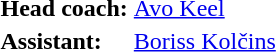<table>
<tr>
<td><strong>Head coach:</strong></td>
<td><a href='#'>Avo Keel</a></td>
</tr>
<tr>
<td><strong>Assistant:</strong></td>
<td><a href='#'>Boriss Kolčins</a></td>
</tr>
</table>
